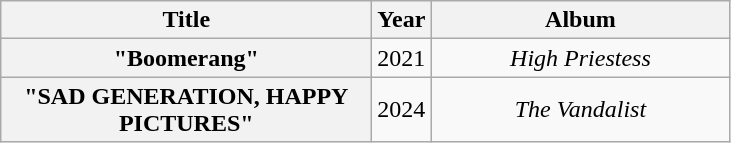<table class="wikitable plainrowheaders" style="text-align:center;">
<tr>
<th scope="col" style="width:15em;">Title</th>
<th scope="col" style="width:1em;">Year</th>
<th scope="col" style="width:12em;">Album</th>
</tr>
<tr>
<th scope="row">"Boomerang"<br></th>
<td>2021</td>
<td><em>High Priestess</em></td>
</tr>
<tr>
<th scope="row">"SAD GENERATION, HAPPY PICTURES"<br></th>
<td>2024</td>
<td><em>The Vandalist</em></td>
</tr>
</table>
